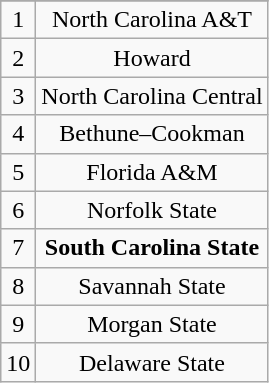<table class="wikitable">
<tr align="center">
</tr>
<tr align="center">
<td>1</td>
<td>North Carolina A&T</td>
</tr>
<tr align="center">
<td>2</td>
<td>Howard</td>
</tr>
<tr align="center">
<td>3</td>
<td>North Carolina Central</td>
</tr>
<tr align="center">
<td>4</td>
<td>Bethune–Cookman</td>
</tr>
<tr align="center">
<td>5</td>
<td>Florida A&M</td>
</tr>
<tr align="center">
<td>6</td>
<td>Norfolk State</td>
</tr>
<tr align="center">
<td>7</td>
<td><strong>South Carolina State</strong></td>
</tr>
<tr align="center">
<td>8</td>
<td>Savannah State</td>
</tr>
<tr align="center">
<td>9</td>
<td>Morgan State</td>
</tr>
<tr align="center">
<td>10</td>
<td>Delaware State</td>
</tr>
</table>
